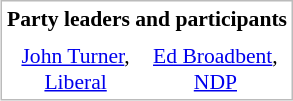<table style="border: solid 1px #bbb; margin: 0 0 0 1.4em; float:right; font-size:90%; text-align:center">
<tr>
<th colspan="3">Party leaders and participants</th>
</tr>
<tr>
<td></td>
<td></td>
<td></td>
</tr>
<tr>
<td></td>
<td><a href='#'>John Turner</a>, <br><a href='#'>Liberal</a></td>
<td><a href='#'>Ed Broadbent</a>, <br> <a href='#'>NDP</a></td>
</tr>
</table>
